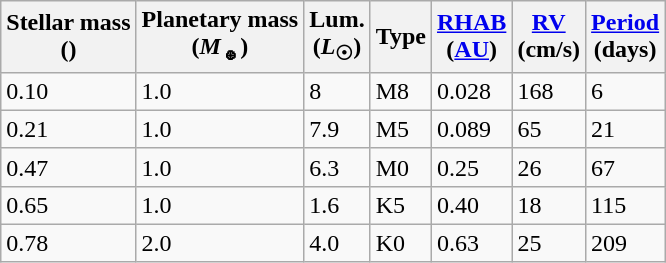<table class="wikitable">
<tr>
<th>Stellar mass<br>()</th>
<th>Planetary mass<br>(<em>M</em><sub>🜨</sub>)</th>
<th>Lum.<br>(<em>L</em><sub>☉</sub>)</th>
<th>Type</th>
<th><a href='#'>RHAB</a><br>(<a href='#'>AU</a>)</th>
<th><a href='#'>RV</a><br>(cm/s)</th>
<th><a href='#'>Period</a><br>(days)</th>
</tr>
<tr>
<td>0.10</td>
<td>1.0</td>
<td>8</td>
<td>M8</td>
<td>0.028</td>
<td>168</td>
<td>6</td>
</tr>
<tr>
<td>0.21</td>
<td>1.0</td>
<td>7.9</td>
<td>M5</td>
<td>0.089</td>
<td>65</td>
<td>21</td>
</tr>
<tr>
<td>0.47</td>
<td>1.0</td>
<td>6.3</td>
<td>M0</td>
<td>0.25</td>
<td>26</td>
<td>67</td>
</tr>
<tr>
<td>0.65</td>
<td>1.0</td>
<td>1.6</td>
<td>K5</td>
<td>0.40</td>
<td>18</td>
<td>115</td>
</tr>
<tr>
<td>0.78</td>
<td>2.0</td>
<td>4.0</td>
<td>K0</td>
<td>0.63</td>
<td>25</td>
<td>209</td>
</tr>
</table>
